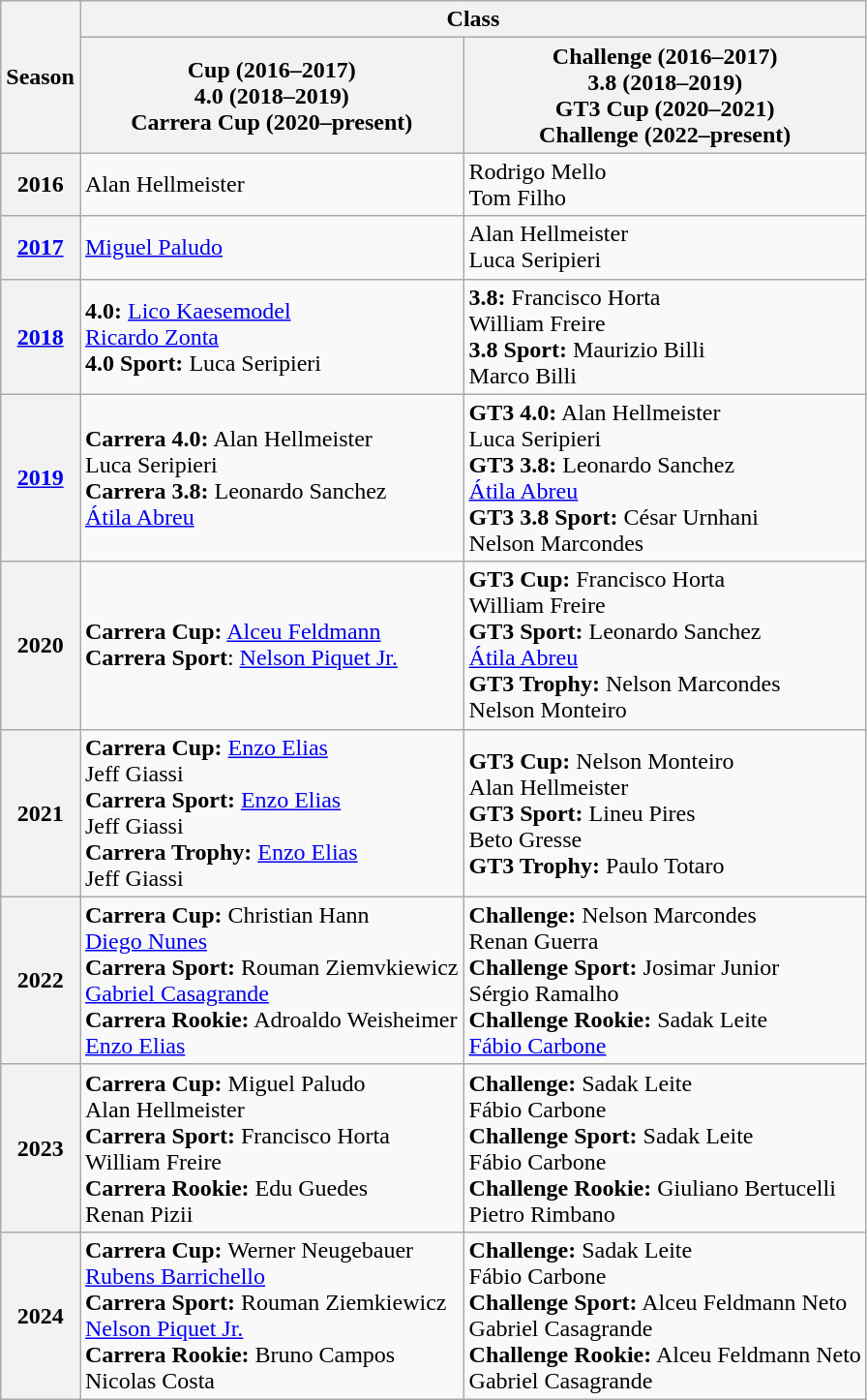<table class="wikitable">
<tr>
<th rowspan=2>Season</th>
<th colspan=6>Class</th>
</tr>
<tr>
<th>Cup (2016–2017) <br> 4.0 (2018–2019) <br> Carrera Cup (2020–present)</th>
<th>Challenge (2016–2017) <br> 3.8 (2018–2019) <br> GT3 Cup (2020–2021) <br> Challenge (2022–present)</th>
</tr>
<tr>
<th>2016</th>
<td> Alan Hellmeister</td>
<td> Rodrigo Mello<br> Tom Filho</td>
</tr>
<tr>
<th><a href='#'>2017</a></th>
<td> <a href='#'>Miguel Paludo</a></td>
<td> Alan Hellmeister<br> Luca Seripieri</td>
</tr>
<tr>
<th><a href='#'>2018</a></th>
<td><strong>4.0:</strong>  <a href='#'>Lico Kaesemodel</a><br> <a href='#'>Ricardo Zonta</a> <br> <strong>4.0 Sport:</strong>  Luca Seripieri</td>
<td><strong>3.8:</strong>  Francisco Horta<br> William Freire <br> <strong>3.8 Sport:</strong>  Maurizio Billi<br> Marco Billi</td>
</tr>
<tr>
<th><a href='#'>2019</a></th>
<td><strong>Carrera 4.0:</strong>  Alan Hellmeister<br> Luca Seripieri <br> <strong>Carrera 3.8:</strong> Leonardo Sanchez<br> <a href='#'>Átila Abreu</a></td>
<td><strong>GT3 4.0:</strong>  Alan Hellmeister<br> Luca Seripieri <br> <strong>GT3 3.8:</strong>  Leonardo Sanchez<br> <a href='#'>Átila Abreu</a> <br> <strong>GT3 3.8 Sport:</strong>  César Urnhani<br> Nelson Marcondes</td>
</tr>
<tr>
<th>2020</th>
<td><strong>Carrera Cup:</strong>  <a href='#'>Alceu Feldmann</a> <br> <strong>Carrera Sport</strong>:  <a href='#'>Nelson Piquet Jr.</a></td>
<td><strong>GT3 Cup:</strong>  Francisco Horta<br> William Freire<br> <strong>GT3 Sport:</strong>  Leonardo Sanchez<br> <a href='#'>Átila Abreu</a> <br> <strong>GT3 Trophy:</strong>  Nelson Marcondes<br> Nelson Monteiro</td>
</tr>
<tr>
<th>2021</th>
<td><strong>Carrera Cup:</strong>  <a href='#'>Enzo Elias</a><br> Jeff Giassi <br> <strong>Carrera Sport:</strong>  <a href='#'>Enzo Elias</a><br> Jeff Giassi <br> <strong>Carrera Trophy:</strong>  <a href='#'>Enzo Elias</a><br> Jeff Giassi</td>
<td><strong>GT3 Cup:</strong>  Nelson Monteiro<br> Alan Hellmeister <br> <strong>GT3 Sport:</strong>  Lineu Pires<br> Beto Gresse <br> <strong>GT3 Trophy:</strong>  Paulo Totaro</td>
</tr>
<tr>
<th>2022</th>
<td><strong>Carrera Cup:</strong>  Christian Hann<br> <a href='#'>Diego Nunes</a> <br> <strong>Carrera Sport:</strong>  Rouman Ziemvkiewicz<br> <a href='#'>Gabriel Casagrande</a> <br> <strong>Carrera Rookie:</strong>  Adroaldo Weisheimer<br> <a href='#'>Enzo Elias</a></td>
<td><strong>Challenge:</strong>  Nelson Marcondes<br> Renan Guerra <br> <strong>Challenge Sport:</strong>  Josimar Junior<br> Sérgio Ramalho <br> <strong>Challenge Rookie:</strong>  Sadak Leite<br> <a href='#'>Fábio Carbone</a></td>
</tr>
<tr>
<th>2023</th>
<td><strong>Carrera Cup:</strong>  Miguel Paludo<br> Alan Hellmeister <br> <strong>Carrera Sport:</strong>  Francisco Horta<br> William Freire <br> <strong>Carrera Rookie:</strong>  Edu Guedes<br> Renan Pizii</td>
<td><strong>Challenge:</strong>  Sadak Leite<br> Fábio Carbone <br> <strong>Challenge Sport:</strong>  Sadak Leite<br> Fábio Carbone <br> <strong>Challenge Rookie:</strong>  Giuliano Bertucelli<br> Pietro Rimbano</td>
</tr>
<tr>
<th>2024</th>
<td><strong>Carrera Cup:</strong>  Werner Neugebauer<br> <a href='#'>Rubens Barrichello</a> <br> <strong>Carrera Sport:</strong>  Rouman Ziemkiewicz<br> <a href='#'>Nelson Piquet Jr.</a> <br> <strong>Carrera Rookie:</strong>  Bruno Campos<br> Nicolas Costa</td>
<td><strong>Challenge:</strong>  Sadak Leite<br> Fábio Carbone <br> <strong>Challenge Sport:</strong>  Alceu Feldmann Neto<br> Gabriel Casagrande <br> <strong>Challenge Rookie:</strong>  Alceu Feldmann Neto<br> Gabriel Casagrande</td>
</tr>
</table>
